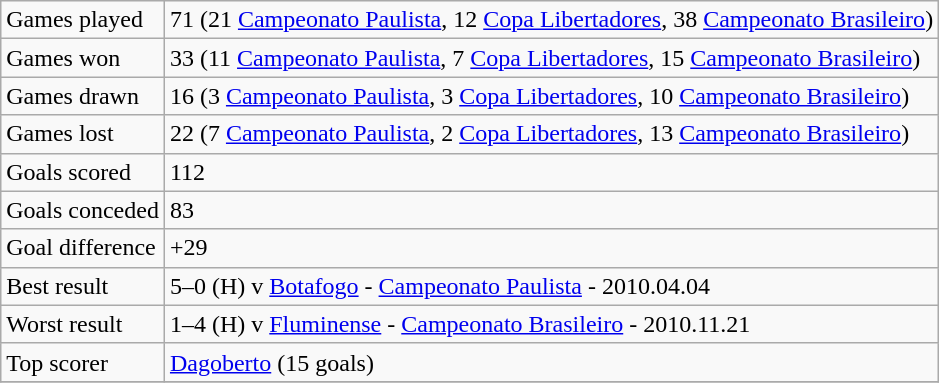<table class="wikitable">
<tr>
<td>Games played</td>
<td>71 (21 <a href='#'>Campeonato Paulista</a>, 12 <a href='#'>Copa Libertadores</a>, 38 <a href='#'>Campeonato Brasileiro</a>)</td>
</tr>
<tr>
<td>Games won</td>
<td>33 (11 <a href='#'>Campeonato Paulista</a>, 7 <a href='#'>Copa Libertadores</a>, 15 <a href='#'>Campeonato Brasileiro</a>)</td>
</tr>
<tr>
<td>Games drawn</td>
<td>16 (3 <a href='#'>Campeonato Paulista</a>, 3 <a href='#'>Copa Libertadores</a>, 10 <a href='#'>Campeonato Brasileiro</a>)</td>
</tr>
<tr>
<td>Games lost</td>
<td>22 (7 <a href='#'>Campeonato Paulista</a>, 2 <a href='#'>Copa Libertadores</a>, 13 <a href='#'>Campeonato Brasileiro</a>)</td>
</tr>
<tr>
<td>Goals scored</td>
<td>112</td>
</tr>
<tr>
<td>Goals conceded</td>
<td>83</td>
</tr>
<tr>
<td>Goal difference</td>
<td>+29</td>
</tr>
<tr>
<td>Best result</td>
<td>5–0 (H) v <a href='#'>Botafogo</a> - <a href='#'>Campeonato Paulista</a> - 2010.04.04</td>
</tr>
<tr>
<td>Worst result</td>
<td>1–4 (H) v <a href='#'>Fluminense</a> - <a href='#'>Campeonato Brasileiro</a> - 2010.11.21</td>
</tr>
<tr>
<td>Top scorer</td>
<td><a href='#'>Dagoberto</a> (15 goals)</td>
</tr>
<tr>
</tr>
</table>
